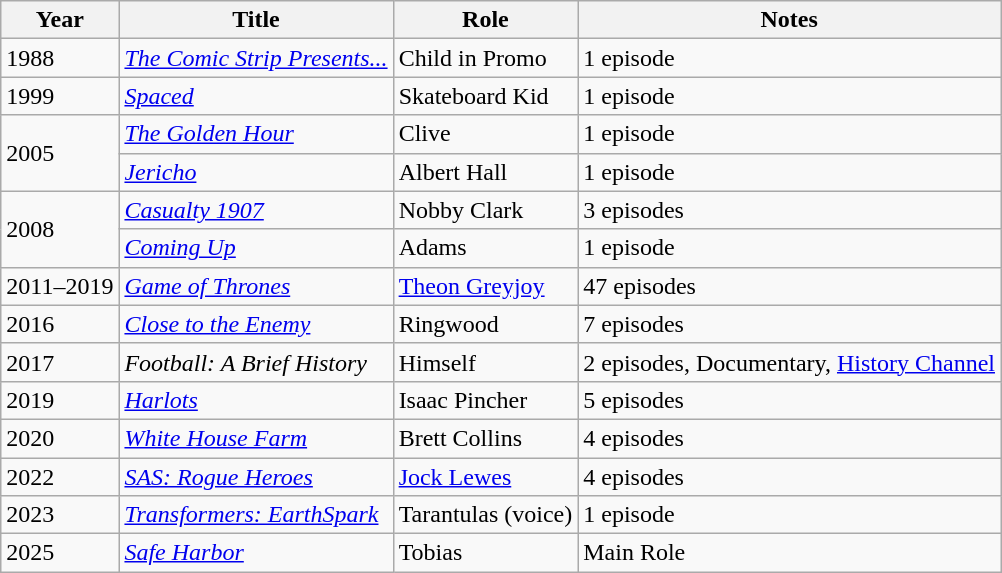<table class="wikitable">
<tr>
<th>Year</th>
<th>Title</th>
<th>Role</th>
<th>Notes</th>
</tr>
<tr>
<td>1988</td>
<td><em><a href='#'>The Comic Strip Presents...</a></em></td>
<td>Child in Promo</td>
<td>1 episode</td>
</tr>
<tr>
<td>1999</td>
<td><em><a href='#'>Spaced</a></em></td>
<td>Skateboard Kid</td>
<td>1 episode</td>
</tr>
<tr>
<td rowspan=2>2005</td>
<td><em><a href='#'>The Golden Hour</a></em></td>
<td>Clive</td>
<td>1 episode</td>
</tr>
<tr>
<td><em><a href='#'>Jericho</a></em></td>
<td>Albert Hall</td>
<td>1 episode</td>
</tr>
<tr>
<td rowspan=2>2008</td>
<td><em><a href='#'>Casualty 1907</a></em></td>
<td>Nobby Clark</td>
<td>3 episodes</td>
</tr>
<tr>
<td><em><a href='#'>Coming Up</a></em></td>
<td>Adams</td>
<td>1 episode</td>
</tr>
<tr>
<td>2011–2019</td>
<td><em><a href='#'>Game of Thrones</a></em></td>
<td><a href='#'>Theon Greyjoy</a></td>
<td>47 episodes</td>
</tr>
<tr>
<td>2016</td>
<td><em><a href='#'>Close to the Enemy</a></em></td>
<td>Ringwood</td>
<td>7 episodes</td>
</tr>
<tr>
<td>2017</td>
<td><em>Football: A Brief History</em></td>
<td>Himself</td>
<td>2 episodes, Documentary, <a href='#'>History Channel</a></td>
</tr>
<tr>
<td>2019</td>
<td><em><a href='#'>Harlots</a></em></td>
<td>Isaac Pincher</td>
<td>5 episodes</td>
</tr>
<tr>
<td>2020</td>
<td><em><a href='#'>White House Farm</a></em></td>
<td>Brett Collins</td>
<td>4 episodes</td>
</tr>
<tr>
<td>2022</td>
<td><em><a href='#'>SAS: Rogue Heroes</a></em></td>
<td><a href='#'>Jock Lewes</a></td>
<td>4 episodes</td>
</tr>
<tr>
<td>2023</td>
<td><em><a href='#'>Transformers: EarthSpark</a></em></td>
<td>Tarantulas (voice)</td>
<td>1 episode</td>
</tr>
<tr>
<td>2025</td>
<td><em><a href='#'>Safe Harbor</a></td>
<td>Tobias</td>
<td>Main Role</td>
</tr>
</table>
